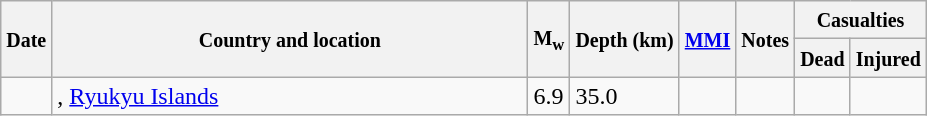<table class="wikitable sortable sort-under" style="border:1px black; margin-left:1em;">
<tr>
<th rowspan="2"><small>Date</small></th>
<th rowspan="2" style="width: 310px"><small>Country and location</small></th>
<th rowspan="2"><small>M<sub>w</sub></small></th>
<th rowspan="2"><small>Depth (km)</small></th>
<th rowspan="2"><small><a href='#'>MMI</a></small></th>
<th rowspan="2" class="unsortable"><small>Notes</small></th>
<th colspan="2"><small>Casualties</small></th>
</tr>
<tr>
<th><small>Dead</small></th>
<th><small>Injured</small></th>
</tr>
<tr>
<td></td>
<td>, <a href='#'>Ryukyu Islands</a></td>
<td>6.9</td>
<td>35.0</td>
<td></td>
<td></td>
<td></td>
<td></td>
</tr>
</table>
